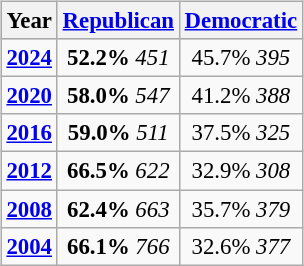<table class="wikitable" style="float:right; font-size:95%;">
<tr bgcolor=lightgrey>
<th>Year</th>
<th><a href='#'>Republican</a></th>
<th><a href='#'>Democratic</a></th>
</tr>
<tr>
<td style="text-align:center;" ><strong><a href='#'>2024</a></strong></td>
<td style="text-align:center;" ><strong>52.2%</strong> <em>451</em></td>
<td style="text-align:center;" >45.7% <em>395</em></td>
</tr>
<tr>
<td style="text-align:center;" ><strong><a href='#'>2020</a></strong></td>
<td style="text-align:center;" ><strong>58.0%</strong> <em>547</em></td>
<td style="text-align:center;" >41.2% <em>388</em></td>
</tr>
<tr>
<td style="text-align:center;" ><strong><a href='#'>2016</a></strong></td>
<td style="text-align:center;" ><strong>59.0%</strong> <em>511</em></td>
<td style="text-align:center;" >37.5% <em>325</em></td>
</tr>
<tr>
<td style="text-align:center;" ><strong><a href='#'>2012</a></strong></td>
<td style="text-align:center;" ><strong>66.5%</strong> <em>622</em></td>
<td style="text-align:center;" >32.9% <em>308</em></td>
</tr>
<tr>
<td style="text-align:center;" ><strong><a href='#'>2008</a></strong></td>
<td style="text-align:center;" ><strong>62.4%</strong> <em>663</em></td>
<td style="text-align:center;" >35.7% <em>379</em></td>
</tr>
<tr>
<td style="text-align:center;" ><strong><a href='#'>2004</a></strong></td>
<td style="text-align:center;" ><strong>66.1%</strong> <em>766</em></td>
<td style="text-align:center;" >32.6% <em>377</em></td>
</tr>
</table>
